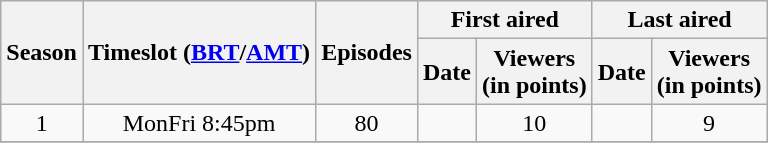<table class="wikitable" style="text-align: center">
<tr>
<th scope="col" rowspan="2">Season</th>
<th scope="col" rowspan="2">Timeslot (<a href='#'>BRT</a>/<a href='#'>AMT</a>)</th>
<th scope="col" rowspan="2" colspan="1">Episodes</th>
<th scope="col" colspan="2">First aired</th>
<th scope="col" colspan="2">Last aired</th>
</tr>
<tr>
<th scope="col">Date</th>
<th scope="col">Viewers<br>(in points)</th>
<th scope="col">Date</th>
<th scope="col">Viewers<br>(in points)</th>
</tr>
<tr>
<td>1</td>
<td>MonFri 8:45pm</td>
<td>80</td>
<td></td>
<td>10</td>
<td></td>
<td>9</td>
</tr>
<tr>
</tr>
</table>
